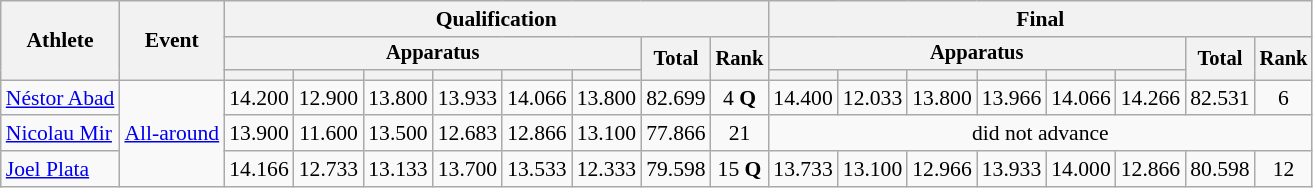<table class="wikitable" style="font-size:90%">
<tr>
<th rowspan=3>Athlete</th>
<th rowspan=3>Event</th>
<th colspan=8>Qualification</th>
<th colspan=8>Final</th>
</tr>
<tr style="font-size:95%">
<th colspan=6>Apparatus</th>
<th rowspan=2>Total</th>
<th rowspan=2>Rank</th>
<th colspan=6>Apparatus</th>
<th rowspan=2>Total</th>
<th rowspan=2>Rank</th>
</tr>
<tr style="font-size:95%">
<th></th>
<th></th>
<th></th>
<th></th>
<th></th>
<th></th>
<th></th>
<th></th>
<th></th>
<th></th>
<th></th>
<th></th>
</tr>
<tr align=center>
<td align=left><a href='#'>Néstor Abad</a></td>
<td align=left rowspan=3><a href='#'>All-around</a></td>
<td>14.200</td>
<td>12.900</td>
<td>13.800</td>
<td>13.933</td>
<td>14.066</td>
<td>13.800</td>
<td>82.699</td>
<td>4 <strong>Q</strong></td>
<td>14.400</td>
<td>12.033</td>
<td>13.800</td>
<td>13.966</td>
<td>14.066</td>
<td>14.266</td>
<td>82.531</td>
<td>6</td>
</tr>
<tr align=center>
<td align=left><a href='#'>Nicolau Mir</a></td>
<td>13.900</td>
<td>11.600</td>
<td>13.500</td>
<td>12.683</td>
<td>12.866</td>
<td>13.100</td>
<td>77.866</td>
<td>21</td>
<td colspan=8>did not advance</td>
</tr>
<tr align=center>
<td align=left><a href='#'>Joel Plata</a></td>
<td>14.166</td>
<td>12.733</td>
<td>13.133</td>
<td>13.700</td>
<td>13.533</td>
<td>12.333</td>
<td>79.598</td>
<td>15 <strong>Q</strong></td>
<td>13.733</td>
<td>13.100</td>
<td>12.966</td>
<td>13.933</td>
<td>14.000</td>
<td>12.866</td>
<td>80.598</td>
<td>12</td>
</tr>
</table>
